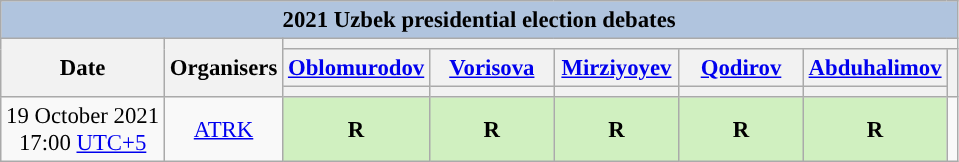<table class="wikitable" style="font-size:95%; text-align:center;">
<tr>
<th colspan="8" style="background:#B0C4DE;">2021 Uzbek presidential election debates</th>
</tr>
<tr>
<th rowspan="3">Date</th>
<th rowspan="3">Organisers</th>
<th colspan="10">    </th>
</tr>
<tr>
<th scope="col" style="width:5em;"><a href='#'>Oblomurodov</a></th>
<th scope="col" style="width:5em;"><a href='#'>Vorisova</a></th>
<th scope="col" style="width:5em;"><a href='#'>Mirziyoyev</a></th>
<th scope="col" style="width:5em;"><a href='#'>Qodirov</a></th>
<th scope="col" style="width:5em;"><a href='#'>Abduhalimov</a></th>
<th rowspan="2"></th>
</tr>
<tr>
<th style="background:"></th>
<th style="background:"></th>
<th style="background:"></th>
<th style="background:"></th>
<th style="background:"></th>
</tr>
<tr>
<td style="white-space:nowrap; text-align:center;">19 October 2021<br>17:00 <a href='#'>UTC+5</a></td>
<td style="white-space:nowrap; text-align:center;"><a href='#'>ATRK</a></td>
<td style="background:#D0F0C0;"><strong>R</strong><br></td>
<td style="background:#D0F0C0;"><strong>R</strong><br></td>
<td style="background:#D0F0C0;"><strong>R</strong><br></td>
<td style="background:#D0F0C0;"><strong>R</strong><br></td>
<td style="background:#D0F0C0;"><strong>R</strong><br></td>
<td></td>
</tr>
</table>
